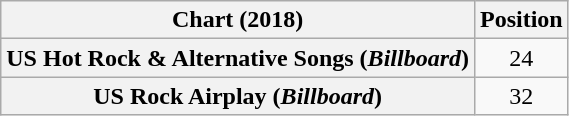<table class="wikitable sortable plainrowheaders" style="text-align:center">
<tr>
<th scope="col">Chart (2018)</th>
<th scope="col">Position</th>
</tr>
<tr>
<th scope="row">US Hot Rock & Alternative Songs (<em>Billboard</em>)</th>
<td>24</td>
</tr>
<tr>
<th scope="row">US Rock Airplay (<em>Billboard</em>)</th>
<td>32</td>
</tr>
</table>
